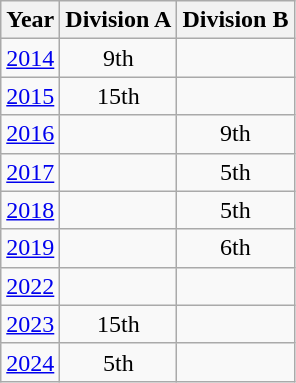<table class="wikitable" style="text-align:center">
<tr>
<th>Year</th>
<th>Division A</th>
<th>Division B</th>
</tr>
<tr>
<td><a href='#'>2014</a></td>
<td>9th</td>
<td></td>
</tr>
<tr>
<td><a href='#'>2015</a></td>
<td>15th</td>
<td></td>
</tr>
<tr>
<td><a href='#'>2016</a></td>
<td></td>
<td>9th</td>
</tr>
<tr>
<td><a href='#'>2017</a></td>
<td></td>
<td>5th</td>
</tr>
<tr>
<td><a href='#'>2018</a></td>
<td></td>
<td>5th</td>
</tr>
<tr>
<td><a href='#'>2019</a></td>
<td></td>
<td>6th</td>
</tr>
<tr>
<td><a href='#'>2022</a></td>
<td></td>
<td></td>
</tr>
<tr>
<td><a href='#'>2023</a></td>
<td>15th</td>
<td></td>
</tr>
<tr>
<td><a href='#'>2024</a></td>
<td>5th</td>
<td></td>
</tr>
</table>
